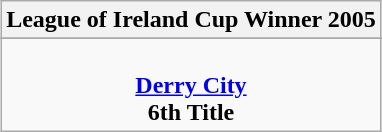<table class="wikitable" style="text-align: center; margin: 0 auto;">
<tr>
<th>League of Ireland Cup Winner 2005</th>
</tr>
<tr>
</tr>
<tr>
<td><br><strong><a href='#'>Derry City</a></strong><br><strong>6th Title</strong></td>
</tr>
</table>
